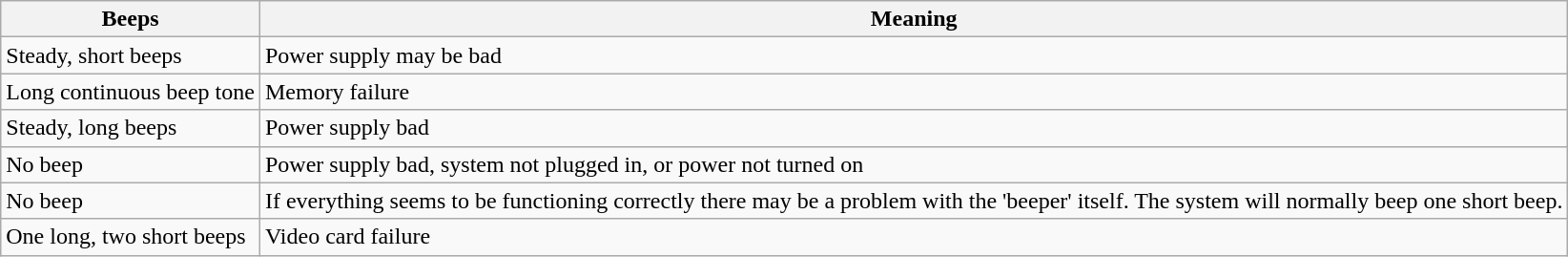<table class="wikitable">
<tr>
<th>Beeps</th>
<th>Meaning</th>
</tr>
<tr>
<td>Steady, short beeps</td>
<td>Power supply may be bad</td>
</tr>
<tr>
<td>Long continuous beep tone</td>
<td>Memory failure</td>
</tr>
<tr>
<td>Steady, long beeps</td>
<td>Power supply bad</td>
</tr>
<tr>
<td>No beep</td>
<td>Power supply bad, system not plugged in, or power not turned on</td>
</tr>
<tr>
<td>No beep</td>
<td>If everything seems to be functioning correctly there may be a problem with the 'beeper' itself. The system will normally beep one short beep.</td>
</tr>
<tr>
<td>One long, two short beeps</td>
<td>Video card failure</td>
</tr>
</table>
